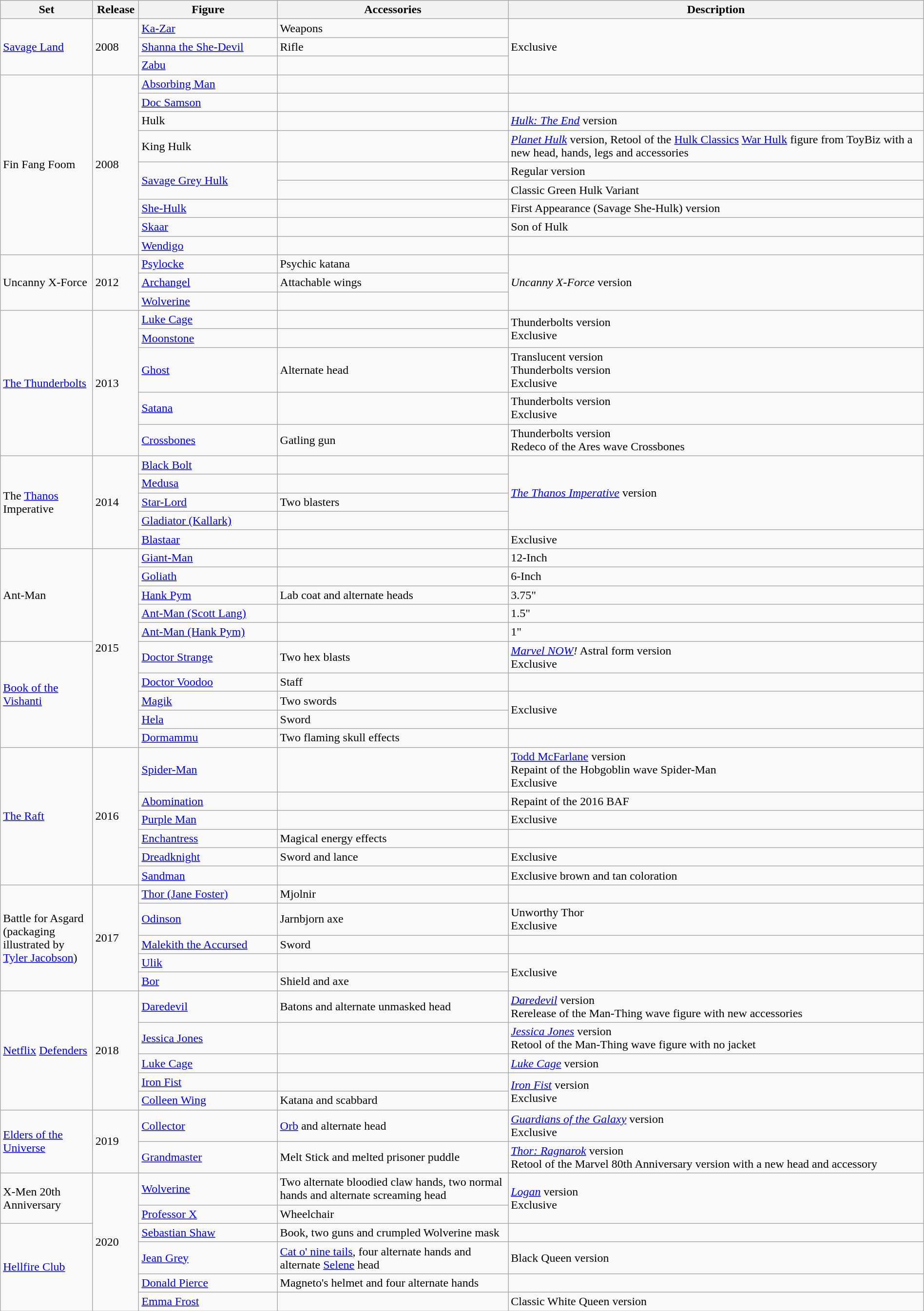<table class="wikitable" style="width:100%;">
<tr>
<th width=10%>Set</th>
<th width=5%>Release</th>
<th width=15%>Figure</th>
<th width=25%>Accessories</th>
<th width=60%>Description</th>
</tr>
<tr>
<td rowspan=3><a href='#'>Savage Land</a></td>
<td rowspan=3>2008</td>
<td><a href='#'>Ka-Zar</a></td>
<td>Weapons</td>
<td rowspan=3>Exclusive</td>
</tr>
<tr>
<td><a href='#'>Shanna the She-Devil</a></td>
<td>Rifle</td>
</tr>
<tr>
<td><a href='#'>Zabu</a></td>
<td></td>
</tr>
<tr>
<td rowspan=9>Fin Fang Foom</td>
<td rowspan=9>2008</td>
<td><a href='#'>Absorbing Man</a></td>
<td></td>
<td></td>
</tr>
<tr>
<td><a href='#'>Doc Samson</a></td>
<td></td>
<td></td>
</tr>
<tr>
<td>Hulk</td>
<td></td>
<td><em><a href='#'>Hulk: The End</a></em> version</td>
</tr>
<tr>
<td>King Hulk</td>
<td></td>
<td><em><a href='#'>Planet Hulk</a></em> version, Retool of the <a href='#'>Hulk Classics</a> <a href='#'>War Hulk</a> figure from ToyBiz with a new head, hands, legs and accessories</td>
</tr>
<tr>
<td rowspan=2><a href='#'>Savage Grey Hulk</a></td>
<td></td>
<td>Regular version</td>
</tr>
<tr>
<td></td>
<td>Classic Green Hulk Variant</td>
</tr>
<tr>
<td><a href='#'>She-Hulk</a></td>
<td></td>
<td>First Appearance (Savage She-Hulk) version</td>
</tr>
<tr>
<td><a href='#'>Skaar</a></td>
<td></td>
<td>Son of Hulk</td>
</tr>
<tr>
<td><a href='#'>Wendigo</a></td>
<td></td>
<td></td>
</tr>
<tr>
<td rowspan=3>Uncanny X-Force</td>
<td rowspan=3>2012</td>
<td><a href='#'>Psylocke</a></td>
<td>Psychic katana</td>
<td rowspan=3><em>Uncanny X-Force</em> version</td>
</tr>
<tr>
<td><a href='#'>Archangel</a></td>
<td>Attachable wings</td>
</tr>
<tr>
<td><a href='#'>Wolverine</a></td>
<td></td>
</tr>
<tr>
<td rowspan=5><a href='#'>The Thunderbolts</a></td>
<td rowspan=5>2013</td>
<td><a href='#'>Luke Cage</a></td>
<td></td>
<td rowspan=2>Thunderbolts version<br>Exclusive</td>
</tr>
<tr>
<td><a href='#'>Moonstone</a></td>
<td></td>
</tr>
<tr>
<td><a href='#'>Ghost</a></td>
<td>Alternate head</td>
<td>Translucent version<br>Thunderbolts version<br>Exclusive</td>
</tr>
<tr>
<td><a href='#'>Satana</a></td>
<td></td>
<td>Thunderbolts version<br>Exclusive</td>
</tr>
<tr>
<td><a href='#'>Crossbones</a></td>
<td>Gatling gun</td>
<td>Thunderbolts version<br>Redeco of the Ares wave Crossbones</td>
</tr>
<tr>
<td rowspan=5>The <a href='#'>Thanos</a> Imperative</td>
<td rowspan=5>2014</td>
<td><a href='#'>Black Bolt</a></td>
<td></td>
<td rowspan=4><em><a href='#'>The Thanos Imperative</a></em> version</td>
</tr>
<tr>
<td><a href='#'>Medusa</a></td>
<td></td>
</tr>
<tr>
<td><a href='#'>Star-Lord</a></td>
<td>Two blasters</td>
</tr>
<tr>
<td><a href='#'>Gladiator (Kallark)</a></td>
<td></td>
</tr>
<tr>
<td><a href='#'>Blastaar</a></td>
<td></td>
<td>Exclusive</td>
</tr>
<tr>
<td rowspan=5>Ant-Man</td>
<td rowspan=10>2015</td>
<td><a href='#'>Giant-Man</a></td>
<td></td>
<td>12-Inch</td>
</tr>
<tr>
<td><a href='#'>Goliath</a></td>
<td></td>
<td>6-Inch</td>
</tr>
<tr>
<td><a href='#'>Hank Pym</a></td>
<td>Lab coat and alternate heads</td>
<td>3.75"</td>
</tr>
<tr>
<td><a href='#'>Ant-Man (Scott Lang)</a></td>
<td></td>
<td>1.5"</td>
</tr>
<tr>
<td><a href='#'>Ant-Man (Hank Pym)</a></td>
<td></td>
<td>1"</td>
</tr>
<tr>
<td rowspan=5><a href='#'>Book of the Vishanti</a></td>
<td><a href='#'>Doctor Strange</a></td>
<td>Two hex blasts</td>
<td><em><a href='#'>Marvel NOW</a>!</em> Astral form version<br>Exclusive</td>
</tr>
<tr>
<td><a href='#'>Doctor Voodoo</a></td>
<td>Staff</td>
<td></td>
</tr>
<tr>
<td><a href='#'>Magik</a></td>
<td>Two swords</td>
<td rowspan=2>Exclusive</td>
</tr>
<tr>
<td><a href='#'>Hela</a></td>
<td>Sword</td>
</tr>
<tr>
<td><a href='#'>Dormammu</a></td>
<td>Two flaming skull effects</td>
<td></td>
</tr>
<tr>
<td rowspan=6><a href='#'>The Raft</a></td>
<td rowspan=6>2016</td>
<td><a href='#'>Spider-Man</a></td>
<td></td>
<td><a href='#'>Todd McFarlane</a> version<br>Repaint of the Hobgoblin wave Spider-Man<br>Exclusive</td>
</tr>
<tr>
<td><a href='#'>Abomination</a></td>
<td></td>
<td>Repaint of the 2016 BAF</td>
</tr>
<tr>
<td><a href='#'>Purple Man</a></td>
<td></td>
<td>Exclusive</td>
</tr>
<tr>
<td><a href='#'>Enchantress</a></td>
<td>Magical energy effects</td>
<td></td>
</tr>
<tr>
<td><a href='#'>Dreadknight</a></td>
<td>Sword and lance</td>
<td>Exclusive</td>
</tr>
<tr>
<td><a href='#'>Sandman</a></td>
<td></td>
<td>Exclusive brown and tan coloration</td>
</tr>
<tr>
<td rowspan=5>Battle for Asgard (packaging illustrated by <a href='#'>Tyler Jacobson</a>)</td>
<td rowspan=5>2017</td>
<td><a href='#'>Thor (Jane Foster)</a></td>
<td>Mjolnir</td>
<td></td>
</tr>
<tr>
<td><a href='#'>Odinson</a></td>
<td>Jarnbjorn axe</td>
<td>Unworthy Thor<br>Exclusive</td>
</tr>
<tr>
<td><a href='#'>Malekith the Accursed</a></td>
<td>Sword</td>
<td></td>
</tr>
<tr>
<td><a href='#'>Ulik</a></td>
<td></td>
<td rowspan=2>Exclusive</td>
</tr>
<tr>
<td><a href='#'>Bor</a></td>
<td>Shield and axe</td>
</tr>
<tr>
<td rowspan=5><a href='#'>Netflix</a> <a href='#'>Defenders</a></td>
<td rowspan=5>2018</td>
<td><a href='#'>Daredevil</a></td>
<td>Batons and alternate unmasked head</td>
<td><em><a href='#'>Daredevil</a></em> version<br>Rerelease of the Man-Thing wave figure with new accessories</td>
</tr>
<tr>
<td><a href='#'>Jessica Jones</a></td>
<td></td>
<td><em><a href='#'>Jessica Jones</a></em> version<br>Retool of the Man-Thing wave figure with no jacket</td>
</tr>
<tr>
<td><a href='#'>Luke Cage</a></td>
<td></td>
<td><em><a href='#'>Luke Cage</a></em> version</td>
</tr>
<tr>
<td><a href='#'>Iron Fist</a></td>
<td></td>
<td rowspan=2><em><a href='#'>Iron Fist</a></em> version<br>Exclusive</td>
</tr>
<tr>
<td><a href='#'>Colleen Wing</a></td>
<td>Katana and scabbard</td>
</tr>
<tr>
<td rowspan=2><a href='#'>Elders of the Universe</a></td>
<td rowspan=2>2019</td>
<td><a href='#'>Collector</a></td>
<td><a href='#'>Orb</a> and alternate head</td>
<td><em><a href='#'>Guardians of the Galaxy</a></em> version<br>Exclusive</td>
</tr>
<tr>
<td><a href='#'>Grandmaster</a></td>
<td>Melt Stick and melted prisoner puddle</td>
<td><em><a href='#'>Thor: Ragnarok</a></em> version<br>Retool of the Marvel 80th Anniversary version with a new head and accessory</td>
</tr>
<tr>
<td rowspan=2>X-Men 20th Anniversary</td>
<td rowspan=6>2020</td>
<td><a href='#'>Wolverine</a></td>
<td>Two alternate bloodied claw hands, two normal hands and alternate screaming head</td>
<td rowspan=2><em><a href='#'>Logan</a></em> version<br>Exclusive</td>
</tr>
<tr>
<td><a href='#'>Professor X</a></td>
<td>Wheelchair</td>
</tr>
<tr>
<td rowspan=4><a href='#'>Hellfire Club</a></td>
<td><a href='#'>Sebastian Shaw</a></td>
<td>Book, two guns and crumpled Wolverine mask</td>
<td></td>
</tr>
<tr>
<td><a href='#'>Jean Grey</a></td>
<td><a href='#'>Cat o' nine tails</a>, four alternate hands and alternate <a href='#'>Selene</a> head</td>
<td>Black Queen version</td>
</tr>
<tr>
<td><a href='#'>Donald Pierce</a></td>
<td>Magneto's helmet and four alternate hands</td>
<td></td>
</tr>
<tr>
<td><a href='#'>Emma Frost</a></td>
<td></td>
<td>Classic White Queen version</td>
</tr>
</table>
